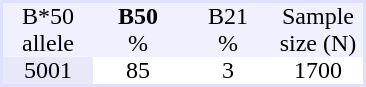<table border="0" cellspacing="0" cellpadding="0" style="text-align:center; background:#ffffff; margin-right: 1em; border:2px #e0e0ff solid;">
<tr style="background:#f0f0ff">
<td style="width:60px">B*50</td>
<td style="width:60px"><strong>B50</strong></td>
<td style="width:60px">B21</td>
<td style="width:60px">Sample</td>
</tr>
<tr style="background:#f0f0ff">
<td>allele</td>
<td>%</td>
<td>%</td>
<td>size (N)</td>
</tr>
<tr>
<td style = "background:#e8e8f8">5001</td>
<td>85</td>
<td>3</td>
<td>1700</td>
</tr>
</table>
